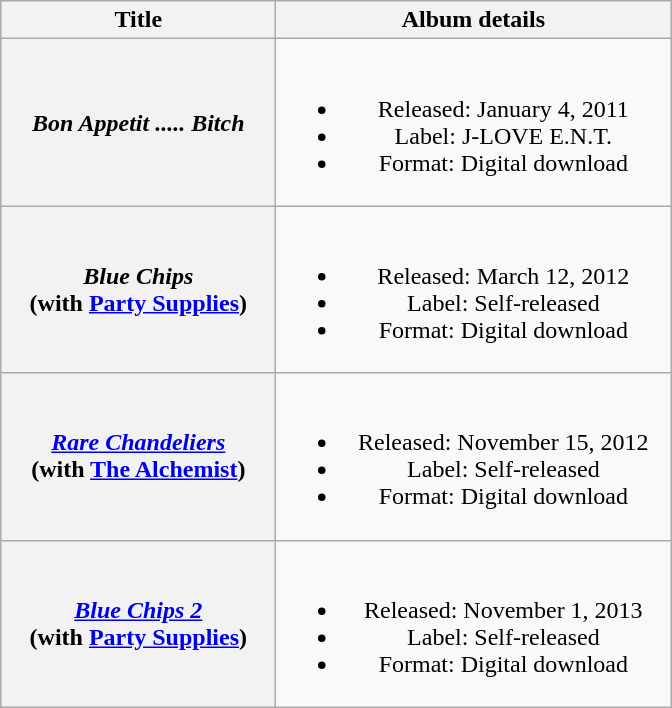<table class="wikitable plainrowheaders" style="text-align:center;">
<tr>
<th scope="col" style="width:11em;">Title</th>
<th scope="col" style="width:16em;">Album details</th>
</tr>
<tr>
<th scope="row"><em>Bon Appetit ..... Bitch</em></th>
<td><br><ul><li>Released: January 4, 2011</li><li>Label: J-LOVE E.N.T.</li><li>Format: Digital download</li></ul></td>
</tr>
<tr>
<th scope="row"><em>Blue Chips</em><br><span>(with <a href='#'>Party Supplies</a>)</span></th>
<td><br><ul><li>Released: March 12, 2012</li><li>Label: Self-released</li><li>Format: Digital download</li></ul></td>
</tr>
<tr>
<th scope="row"><em><a href='#'>Rare Chandeliers</a></em><br><span>(with <a href='#'>The Alchemist</a>)</span></th>
<td><br><ul><li>Released: November 15, 2012</li><li>Label: Self-released</li><li>Format: Digital download</li></ul></td>
</tr>
<tr>
<th scope="row"><em><a href='#'>Blue Chips 2</a></em><br><span>(with <a href='#'>Party Supplies</a>)</span></th>
<td><br><ul><li>Released: November 1, 2013</li><li>Label: Self-released</li><li>Format: Digital download</li></ul></td>
</tr>
</table>
